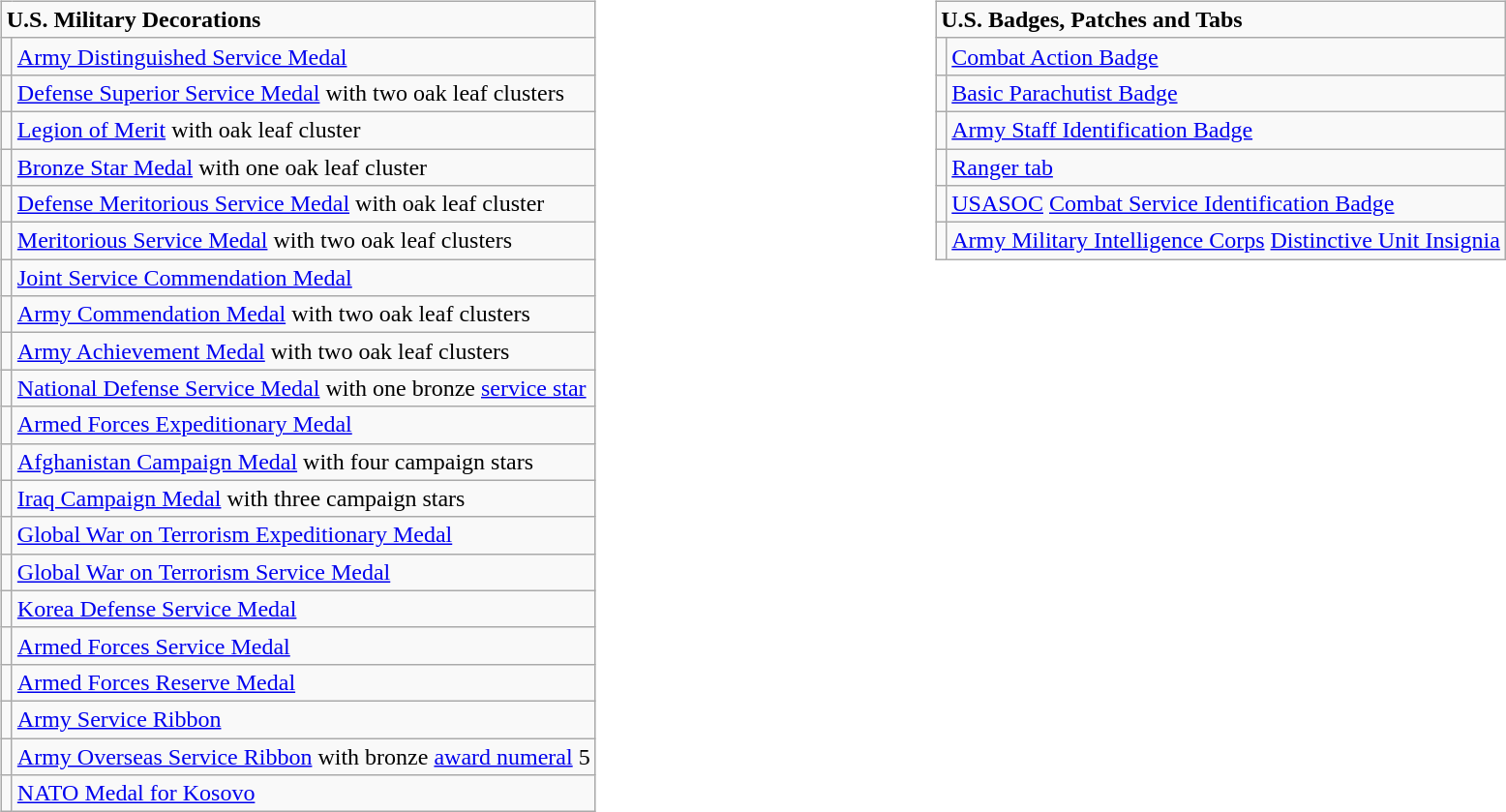<table style="width:100%;">
<tr>
<td valign="top"><br><table class="wikitable">
<tr>
<td colspan="2"><strong>U.S. Military Decorations</strong></td>
</tr>
<tr>
<td></td>
<td><a href='#'>Army Distinguished Service Medal</a></td>
</tr>
<tr>
<td><span></span><span></span></td>
<td><a href='#'>Defense Superior Service Medal</a> with two oak leaf clusters</td>
</tr>
<tr>
<td></td>
<td><a href='#'>Legion of Merit</a> with oak leaf cluster</td>
</tr>
<tr>
<td></td>
<td><a href='#'>Bronze Star Medal</a> with one oak leaf cluster</td>
</tr>
<tr>
<td></td>
<td><a href='#'>Defense Meritorious Service Medal</a> with oak leaf cluster</td>
</tr>
<tr>
<td><span></span><span></span></td>
<td><a href='#'>Meritorious Service Medal</a> with two oak leaf clusters</td>
</tr>
<tr>
<td></td>
<td><a href='#'>Joint Service Commendation Medal</a></td>
</tr>
<tr>
<td></td>
<td><a href='#'>Army Commendation Medal</a> with two oak leaf clusters</td>
</tr>
<tr>
<td></td>
<td><a href='#'>Army Achievement Medal</a> with two oak leaf clusters</td>
</tr>
<tr>
<td></td>
<td><a href='#'>National Defense Service Medal</a> with one bronze <a href='#'>service star</a></td>
</tr>
<tr>
<td></td>
<td><a href='#'>Armed Forces Expeditionary Medal</a></td>
</tr>
<tr>
<td></td>
<td><a href='#'>Afghanistan Campaign Medal</a> with four campaign stars</td>
</tr>
<tr>
<td></td>
<td><a href='#'>Iraq Campaign Medal</a> with three campaign stars</td>
</tr>
<tr>
<td></td>
<td><a href='#'>Global War on Terrorism Expeditionary Medal</a></td>
</tr>
<tr>
<td></td>
<td><a href='#'>Global War on Terrorism Service Medal</a></td>
</tr>
<tr>
<td></td>
<td><a href='#'>Korea Defense Service Medal</a></td>
</tr>
<tr>
<td></td>
<td><a href='#'>Armed Forces Service Medal</a></td>
</tr>
<tr>
<td></td>
<td><a href='#'>Armed Forces Reserve Medal</a></td>
</tr>
<tr>
<td></td>
<td><a href='#'>Army Service Ribbon</a></td>
</tr>
<tr>
<td><span></span></td>
<td><a href='#'>Army Overseas Service Ribbon</a> with bronze <a href='#'>award numeral</a> 5</td>
</tr>
<tr>
<td></td>
<td><a href='#'>NATO Medal for Kosovo</a></td>
</tr>
</table>
</td>
<td valign="top"><br><table class="wikitable">
<tr>
<td colspan="2"><strong>U.S. Badges, Patches and Tabs</strong></td>
</tr>
<tr>
<td align="center"></td>
<td><a href='#'>Combat Action Badge</a></td>
</tr>
<tr>
<td align="center"></td>
<td><a href='#'>Basic Parachutist Badge</a></td>
</tr>
<tr>
<td align="center"></td>
<td><a href='#'>Army Staff Identification Badge</a></td>
</tr>
<tr>
<td align="center"></td>
<td><a href='#'>Ranger tab</a></td>
</tr>
<tr>
<td align="center"></td>
<td><a href='#'>USASOC</a> <a href='#'>Combat Service Identification Badge</a></td>
</tr>
<tr>
<td align="center"></td>
<td><a href='#'>Army Military Intelligence Corps</a> <a href='#'>Distinctive Unit Insignia</a></td>
</tr>
</table>
</td>
</tr>
</table>
